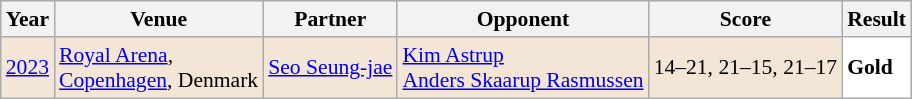<table class="sortable wikitable" style="font-size: 90%;">
<tr>
<th>Year</th>
<th>Venue</th>
<th>Partner</th>
<th>Opponent</th>
<th>Score</th>
<th>Result</th>
</tr>
<tr style="background:#F3E6D7">
<td align="center"><a href='#'>2023</a></td>
<td align="left"><a href='#'>Royal Arena</a>,<br><a href='#'>Copenhagen</a>, Denmark</td>
<td align="left"> <a href='#'>Seo Seung-jae</a></td>
<td align="left"> <a href='#'>Kim Astrup</a><br> <a href='#'>Anders Skaarup Rasmussen</a></td>
<td align="left">14–21, 21–15, 21–17</td>
<td style="text-align:left; background:white"> <strong>Gold</strong></td>
</tr>
</table>
